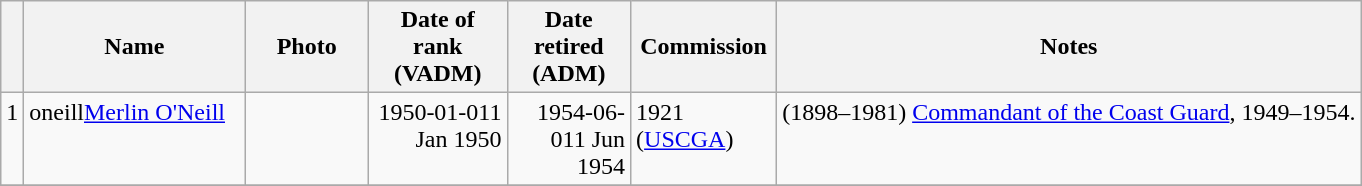<table class="wikitable sortable">
<tr>
<th class="unsortable"></th>
<th width = 140>Name</th>
<th width=75 class="unsortable">Photo</th>
<th width = 85>Date of rank (VADM)</th>
<th width = 75>Date retired (ADM)</th>
<th width = 90>Commission</th>
<th class="unsortable">Notes</th>
</tr>
<tr valign=top>
<td>1</td>
<td><span>oneill</span><a href='#'>Merlin O'Neill</a></td>
<td></td>
<td align="right"><span>1950-01-01</span>1 Jan 1950</td>
<td align="right"><span>1954-06-01</span>1 Jun 1954</td>
<td>1921 (<a href='#'>USCGA</a>)</td>
<td>(1898–1981) <a href='#'>Commandant of the Coast Guard</a>, 1949–1954.</td>
</tr>
<tr>
</tr>
</table>
